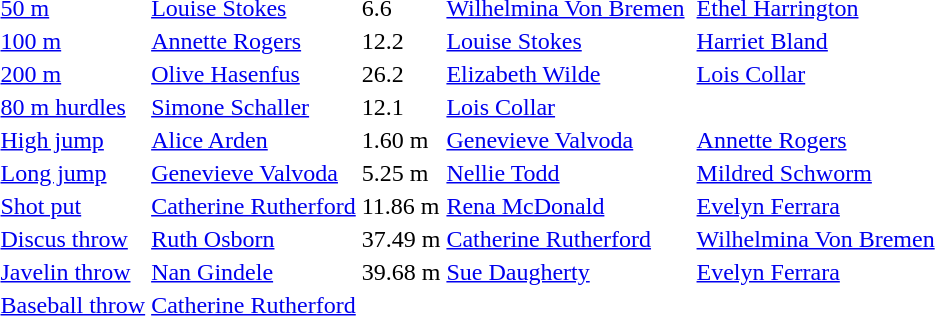<table>
<tr>
<td><a href='#'>50 m</a></td>
<td><a href='#'>Louise Stokes</a></td>
<td>6.6</td>
<td><a href='#'>Wilhelmina Von Bremen</a></td>
<td></td>
<td><a href='#'>Ethel Harrington</a></td>
<td></td>
</tr>
<tr>
<td><a href='#'>100 m</a></td>
<td><a href='#'>Annette Rogers</a></td>
<td>12.2</td>
<td><a href='#'>Louise Stokes</a></td>
<td></td>
<td><a href='#'>Harriet Bland</a></td>
<td></td>
</tr>
<tr>
<td><a href='#'>200 m</a></td>
<td><a href='#'>Olive Hasenfus</a></td>
<td>26.2</td>
<td><a href='#'>Elizabeth Wilde</a></td>
<td></td>
<td><a href='#'>Lois Collar</a></td>
<td></td>
</tr>
<tr>
<td><a href='#'>80 m hurdles</a></td>
<td><a href='#'>Simone Schaller</a></td>
<td>12.1</td>
<td><a href='#'>Lois Collar</a></td>
<td></td>
<td></td>
<td></td>
</tr>
<tr>
<td><a href='#'>High jump</a></td>
<td><a href='#'>Alice Arden</a></td>
<td>1.60 m</td>
<td><a href='#'>Genevieve Valvoda</a></td>
<td></td>
<td><a href='#'>Annette Rogers</a></td>
<td></td>
</tr>
<tr>
<td><a href='#'>Long jump</a></td>
<td><a href='#'>Genevieve Valvoda</a></td>
<td>5.25 m</td>
<td><a href='#'>Nellie Todd</a></td>
<td></td>
<td><a href='#'>Mildred Schworm</a></td>
<td></td>
</tr>
<tr>
<td><a href='#'>Shot put</a></td>
<td><a href='#'>Catherine Rutherford</a></td>
<td>11.86 m</td>
<td><a href='#'>Rena McDonald</a></td>
<td></td>
<td><a href='#'>Evelyn Ferrara</a></td>
<td></td>
</tr>
<tr>
<td><a href='#'>Discus throw</a></td>
<td><a href='#'>Ruth Osborn</a></td>
<td>37.49 m</td>
<td><a href='#'>Catherine Rutherford</a></td>
<td></td>
<td><a href='#'>Wilhelmina Von Bremen</a></td>
<td></td>
</tr>
<tr>
<td><a href='#'>Javelin throw</a></td>
<td><a href='#'>Nan Gindele</a></td>
<td>39.68 m</td>
<td><a href='#'>Sue Daugherty</a></td>
<td></td>
<td><a href='#'>Evelyn Ferrara</a></td>
<td></td>
</tr>
<tr>
<td><a href='#'>Baseball throw</a></td>
<td><a href='#'>Catherine Rutherford</a></td>
<td></td>
<td></td>
<td></td>
<td></td>
<td></td>
</tr>
</table>
